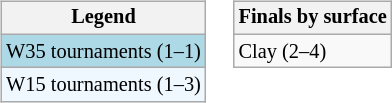<table>
<tr valign=top>
<td><br><table class=wikitable style="font-size:85%">
<tr>
<th>Legend</th>
</tr>
<tr style="background:lightblue;">
<td>W35 tournaments (1–1)</td>
</tr>
<tr style="background:#f0f8ff;">
<td>W15 tournaments (1–3)</td>
</tr>
</table>
</td>
<td><br><table class=wikitable style="font-size:85%">
<tr>
<th>Finals by surface</th>
</tr>
<tr>
<td>Clay (2–4)</td>
</tr>
</table>
</td>
</tr>
</table>
